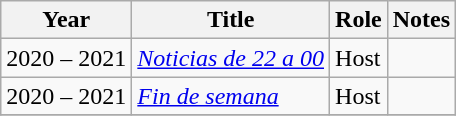<table class="wikitable";>
<tr>
<th>Year</th>
<th>Title</th>
<th>Role</th>
<th>Notes</th>
</tr>
<tr>
<td>2020 – 2021</td>
<td><em><a href='#'>Noticias de 22 a 00</a></em></td>
<td>Host</td>
<td></td>
</tr>
<tr>
<td>2020 – 2021</td>
<td><em><a href='#'>Fin de semana</a></em></td>
<td>Host</td>
<td></td>
</tr>
<tr>
</tr>
</table>
